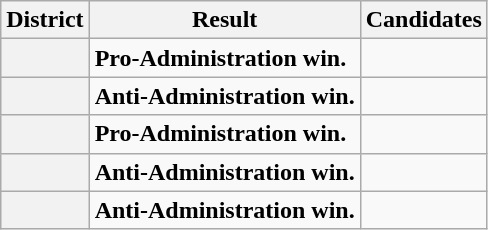<table class=wikitable>
<tr valign=bottom>
<th>District</th>
<th>Result</th>
<th>Candidates</th>
</tr>
<tr>
<th><br></th>
<td><strong>Pro-Administration win.</strong></td>
<td nowrap></td>
</tr>
<tr>
<th><br></th>
<td><strong>Anti-Administration win.</strong></td>
<td nowrap></td>
</tr>
<tr>
<th><br></th>
<td><strong>Pro-Administration win.</strong></td>
<td nowrap></td>
</tr>
<tr>
<th><br></th>
<td><strong>Anti-Administration win.</strong></td>
<td nowrap></td>
</tr>
<tr>
<th><br></th>
<td><strong>Anti-Administration win.</strong></td>
<td nowrap></td>
</tr>
</table>
